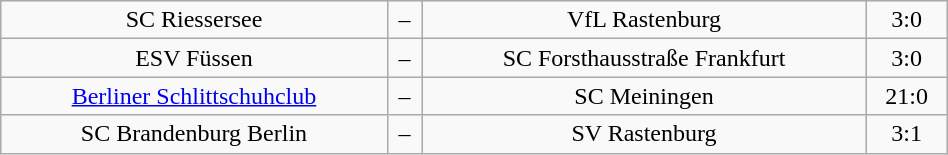<table class="wikitable" width="50%">
<tr align="center">
<td>SC Riessersee</td>
<td>–</td>
<td>VfL Rastenburg</td>
<td>3:0</td>
</tr>
<tr align="center">
<td>ESV Füssen</td>
<td>–</td>
<td>SC Forsthausstraße Frankfurt</td>
<td>3:0</td>
</tr>
<tr align="center">
<td><a href='#'>Berliner Schlittschuhclub</a></td>
<td>–</td>
<td>SC Meiningen</td>
<td>21:0</td>
</tr>
<tr align="center">
<td>SC Brandenburg Berlin</td>
<td>–</td>
<td>SV Rastenburg</td>
<td>3:1</td>
</tr>
</table>
